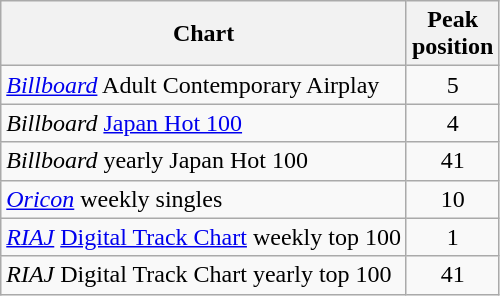<table class="wikitable">
<tr>
<th>Chart</th>
<th>Peak<br>position</th>
</tr>
<tr>
<td><em><a href='#'>Billboard</a></em> Adult Contemporary Airplay</td>
<td align="center">5</td>
</tr>
<tr>
<td><em>Billboard</em> <a href='#'>Japan Hot 100</a></td>
<td align="center">4</td>
</tr>
<tr>
<td><em>Billboard</em> yearly Japan Hot 100</td>
<td align="center">41</td>
</tr>
<tr>
<td><em><a href='#'>Oricon</a></em> weekly singles</td>
<td align="center">10</td>
</tr>
<tr>
<td><em><a href='#'>RIAJ</a></em> <a href='#'>Digital Track Chart</a> weekly top 100</td>
<td align="center">1</td>
</tr>
<tr>
<td><em>RIAJ</em> Digital Track Chart yearly top 100</td>
<td align="center">41</td>
</tr>
</table>
